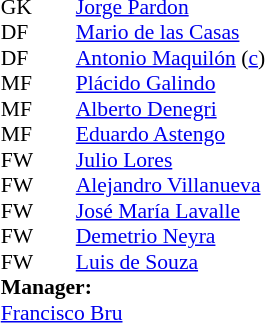<table style="font-size: 90%" cellspacing="0" cellpadding="0" align=center>
<tr>
<th width="25"></th>
<th width="25"></th>
</tr>
<tr>
<td>GK</td>
<td></td>
<td><a href='#'>Jorge Pardon</a></td>
</tr>
<tr>
<td>DF</td>
<td></td>
<td><a href='#'>Mario de las Casas</a></td>
</tr>
<tr>
<td>DF</td>
<td></td>
<td><a href='#'>Antonio Maquilón</a> (<a href='#'>c</a>)</td>
</tr>
<tr>
<td>MF</td>
<td></td>
<td><a href='#'>Plácido Galindo</a></td>
</tr>
<tr>
<td>MF</td>
<td></td>
<td><a href='#'>Alberto Denegri</a></td>
</tr>
<tr>
<td>MF</td>
<td></td>
<td><a href='#'>Eduardo Astengo</a></td>
</tr>
<tr>
<td>FW</td>
<td></td>
<td><a href='#'>Julio Lores</a></td>
</tr>
<tr>
<td>FW</td>
<td></td>
<td><a href='#'>Alejandro Villanueva</a></td>
</tr>
<tr>
<td>FW</td>
<td></td>
<td><a href='#'>José María Lavalle</a></td>
</tr>
<tr>
<td>FW</td>
<td></td>
<td><a href='#'>Demetrio Neyra</a></td>
</tr>
<tr>
<td>FW</td>
<td></td>
<td><a href='#'>Luis de Souza</a></td>
</tr>
<tr>
<td colspan=3><strong>Manager:</strong></td>
</tr>
<tr>
<td colspan=4> <a href='#'>Francisco Bru</a></td>
</tr>
</table>
